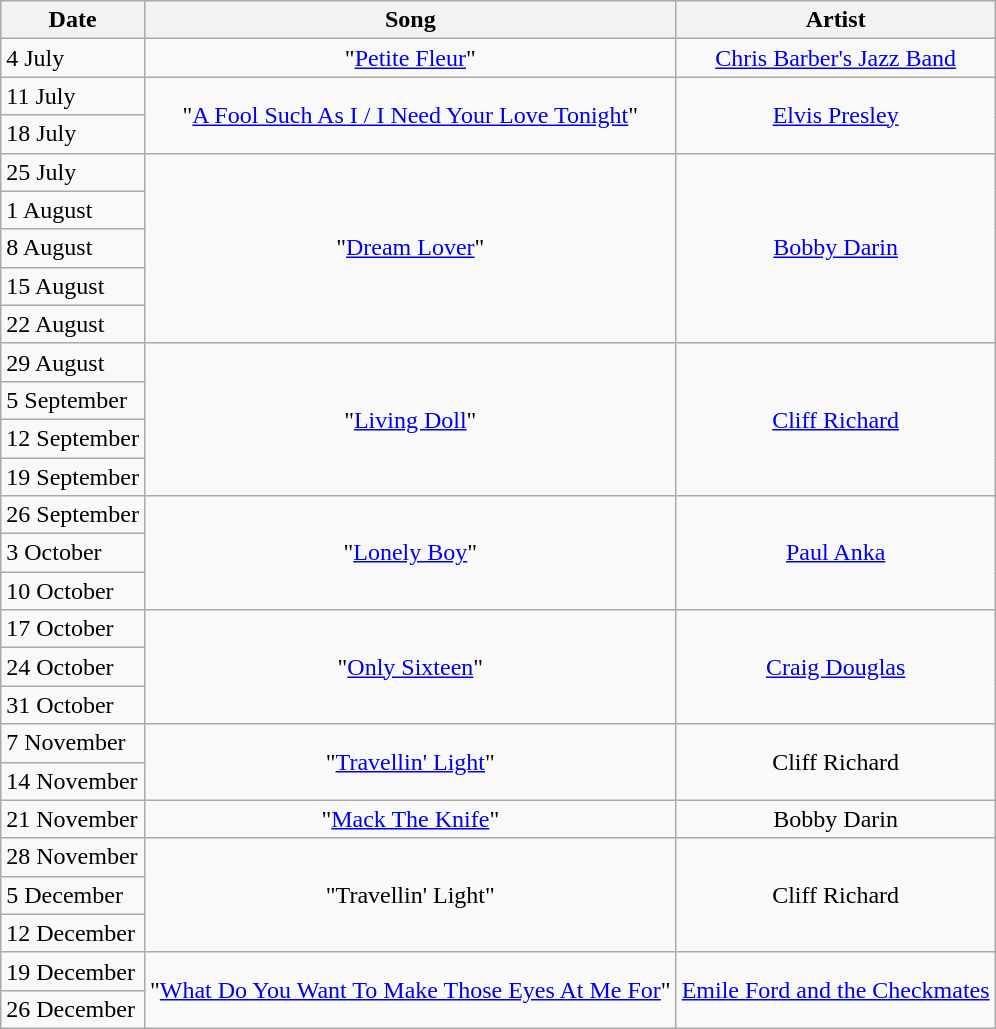<table class="wikitable">
<tr>
<th>Date</th>
<th>Song</th>
<th>Artist</th>
</tr>
<tr>
<td>4 July</td>
<td rowspan="1" align="center">"<a href='#'>Petite Fleur</a>"</td>
<td rowspan="1" align="center"><a href='#'>Chris Barber's Jazz Band</a></td>
</tr>
<tr>
<td>11 July</td>
<td rowspan="2" align="center">"<a href='#'>A Fool Such As I / I Need Your Love Tonight</a>"</td>
<td rowspan="2" align="center"><a href='#'>Elvis Presley</a></td>
</tr>
<tr>
<td>18 July</td>
</tr>
<tr>
<td>25 July</td>
<td rowspan="5" align="center">"<a href='#'>Dream Lover</a>"</td>
<td rowspan="5" align="center"><a href='#'>Bobby Darin</a></td>
</tr>
<tr>
<td>1 August</td>
</tr>
<tr>
<td>8 August</td>
</tr>
<tr>
<td>15 August</td>
</tr>
<tr>
<td>22 August</td>
</tr>
<tr>
<td>29 August</td>
<td rowspan="4" align="center">"<a href='#'>Living Doll</a>"</td>
<td rowspan="4" align="center"><a href='#'>Cliff Richard</a></td>
</tr>
<tr>
<td>5 September</td>
</tr>
<tr>
<td>12 September</td>
</tr>
<tr>
<td>19 September</td>
</tr>
<tr>
<td>26 September</td>
<td rowspan="3" align="center">"<a href='#'>Lonely Boy</a>"</td>
<td rowspan="3" align="center"><a href='#'>Paul Anka</a></td>
</tr>
<tr>
<td>3 October</td>
</tr>
<tr>
<td>10 October</td>
</tr>
<tr>
<td>17 October</td>
<td rowspan="3" align="center">"<a href='#'>Only Sixteen</a>"</td>
<td rowspan="3" align="center"><a href='#'>Craig Douglas</a></td>
</tr>
<tr>
<td>24 October</td>
</tr>
<tr>
<td>31 October</td>
</tr>
<tr>
<td>7 November</td>
<td rowspan="2" align="center">"<a href='#'>Travellin' Light</a>"</td>
<td rowspan="2" align="center">Cliff Richard</td>
</tr>
<tr>
<td>14 November</td>
</tr>
<tr>
<td>21 November</td>
<td rowspan="1" align="center">"<a href='#'>Mack The Knife</a>"</td>
<td rowspan="1" align="center">Bobby Darin</td>
</tr>
<tr>
<td>28 November</td>
<td rowspan="3" align="center">"Travellin' Light"</td>
<td rowspan="3" align="center">Cliff Richard</td>
</tr>
<tr>
<td>5 December</td>
</tr>
<tr>
<td>12 December</td>
</tr>
<tr>
<td>19 December</td>
<td rowspan="2" align="center">"<a href='#'>What Do You Want To Make Those Eyes At Me For</a>"</td>
<td rowspan="2" align="center"><a href='#'>Emile Ford and the Checkmates</a></td>
</tr>
<tr>
<td>26 December</td>
</tr>
</table>
